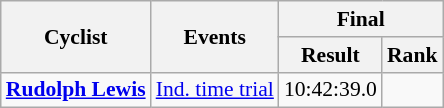<table class=wikitable style="font-size:90%">
<tr>
<th rowspan="2">Cyclist</th>
<th rowspan="2">Events</th>
<th colspan="2">Final</th>
</tr>
<tr>
<th>Result</th>
<th>Rank</th>
</tr>
<tr>
<td><strong><a href='#'>Rudolph Lewis</a></strong></td>
<td><a href='#'>Ind. time trial</a></td>
<td align=center>10:42:39.0</td>
<td align=center></td>
</tr>
</table>
